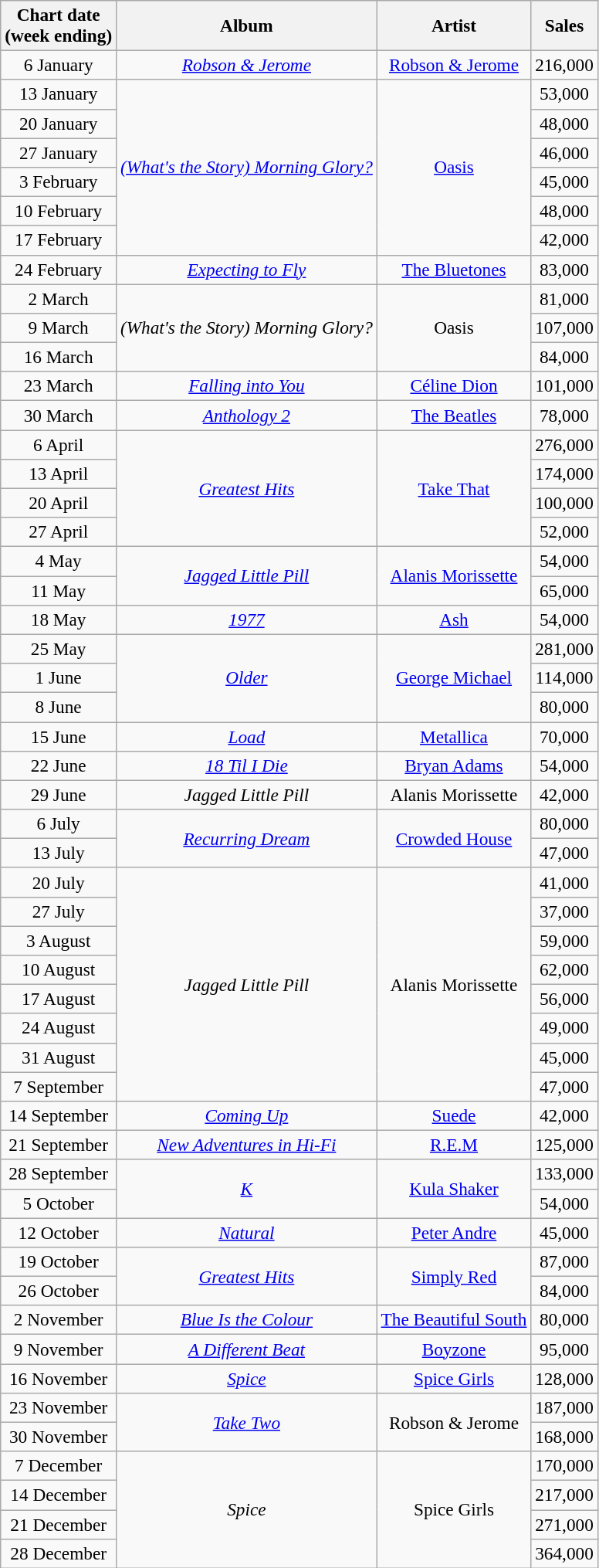<table class="wikitable" style="font-size:97%; text-align:center;">
<tr>
<th>Chart date<br>(week ending)</th>
<th>Album</th>
<th>Artist</th>
<th>Sales</th>
</tr>
<tr>
<td>6 January</td>
<td><em><a href='#'>Robson & Jerome</a></em></td>
<td><a href='#'>Robson & Jerome</a></td>
<td>216,000</td>
</tr>
<tr>
<td>13 January</td>
<td rowspan="6"><em><a href='#'>(What's the Story) Morning Glory?</a></em></td>
<td rowspan="6"><a href='#'>Oasis</a></td>
<td>53,000</td>
</tr>
<tr>
<td>20 January</td>
<td>48,000</td>
</tr>
<tr>
<td>27 January</td>
<td>46,000</td>
</tr>
<tr>
<td>3 February</td>
<td>45,000</td>
</tr>
<tr>
<td>10 February</td>
<td>48,000</td>
</tr>
<tr>
<td>17 February</td>
<td>42,000</td>
</tr>
<tr>
<td>24 February</td>
<td><em><a href='#'>Expecting to Fly</a></em></td>
<td><a href='#'>The Bluetones</a></td>
<td>83,000</td>
</tr>
<tr>
<td>2 March</td>
<td rowspan="3"><em>(What's the Story) Morning Glory?</em></td>
<td rowspan="3">Oasis</td>
<td>81,000</td>
</tr>
<tr>
<td>9 March</td>
<td>107,000</td>
</tr>
<tr>
<td>16 March</td>
<td>84,000</td>
</tr>
<tr>
<td>23 March</td>
<td><em><a href='#'>Falling into You</a></em></td>
<td><a href='#'>Céline Dion</a></td>
<td>101,000</td>
</tr>
<tr>
<td>30 March</td>
<td><em><a href='#'>Anthology 2</a></em></td>
<td><a href='#'>The Beatles</a></td>
<td>78,000</td>
</tr>
<tr>
<td>6 April</td>
<td rowspan="4"><em><a href='#'>Greatest Hits</a></em></td>
<td rowspan="4"><a href='#'>Take That</a></td>
<td>276,000</td>
</tr>
<tr>
<td>13 April</td>
<td>174,000</td>
</tr>
<tr>
<td>20 April</td>
<td>100,000</td>
</tr>
<tr>
<td>27 April</td>
<td>52,000</td>
</tr>
<tr>
<td>4 May</td>
<td rowspan="2"><em><a href='#'>Jagged Little Pill</a></em></td>
<td rowspan="2"><a href='#'>Alanis Morissette</a></td>
<td>54,000</td>
</tr>
<tr>
<td>11 May</td>
<td>65,000</td>
</tr>
<tr>
<td>18 May</td>
<td><em><a href='#'>1977</a></em></td>
<td><a href='#'>Ash</a></td>
<td>54,000</td>
</tr>
<tr>
<td>25 May</td>
<td rowspan="3"><em><a href='#'>Older</a></em></td>
<td rowspan="3"><a href='#'>George Michael</a></td>
<td>281,000</td>
</tr>
<tr>
<td>1 June</td>
<td>114,000</td>
</tr>
<tr>
<td>8 June</td>
<td>80,000</td>
</tr>
<tr>
<td>15 June</td>
<td><em><a href='#'>Load</a></em></td>
<td><a href='#'>Metallica</a></td>
<td>70,000</td>
</tr>
<tr>
<td>22 June</td>
<td><em><a href='#'>18 Til I Die</a></em></td>
<td><a href='#'>Bryan Adams</a></td>
<td>54,000</td>
</tr>
<tr>
<td>29 June</td>
<td><em>Jagged Little Pill</em></td>
<td>Alanis Morissette</td>
<td>42,000</td>
</tr>
<tr>
<td>6 July</td>
<td rowspan="2"><em><a href='#'>Recurring Dream</a></em></td>
<td rowspan="2"><a href='#'>Crowded House</a></td>
<td>80,000</td>
</tr>
<tr>
<td>13 July</td>
<td>47,000</td>
</tr>
<tr>
<td>20 July</td>
<td rowspan="8"><em>Jagged Little Pill</em></td>
<td rowspan="8">Alanis Morissette</td>
<td>41,000</td>
</tr>
<tr>
<td>27 July</td>
<td>37,000</td>
</tr>
<tr>
<td>3 August</td>
<td>59,000</td>
</tr>
<tr>
<td>10 August</td>
<td>62,000</td>
</tr>
<tr>
<td>17 August</td>
<td>56,000</td>
</tr>
<tr>
<td>24 August</td>
<td>49,000</td>
</tr>
<tr>
<td>31 August</td>
<td>45,000</td>
</tr>
<tr>
<td>7 September</td>
<td>47,000</td>
</tr>
<tr>
<td>14 September</td>
<td><em><a href='#'>Coming Up</a></em></td>
<td><a href='#'>Suede</a></td>
<td>42,000</td>
</tr>
<tr>
<td>21 September</td>
<td><em><a href='#'>New Adventures in Hi-Fi</a></em></td>
<td><a href='#'>R.E.M</a></td>
<td>125,000</td>
</tr>
<tr>
<td>28 September</td>
<td rowspan="2"><em><a href='#'>K</a></em></td>
<td rowspan="2"><a href='#'>Kula Shaker</a></td>
<td>133,000</td>
</tr>
<tr>
<td>5 October</td>
<td>54,000</td>
</tr>
<tr>
<td>12 October</td>
<td><em><a href='#'>Natural</a></em></td>
<td><a href='#'>Peter Andre</a></td>
<td>45,000</td>
</tr>
<tr>
<td>19 October</td>
<td rowspan="2"><em><a href='#'>Greatest Hits</a></em></td>
<td rowspan="2"><a href='#'>Simply Red</a></td>
<td>87,000</td>
</tr>
<tr>
<td>26 October</td>
<td>84,000</td>
</tr>
<tr>
<td>2 November</td>
<td><em><a href='#'>Blue Is the Colour</a></em></td>
<td><a href='#'>The Beautiful South</a></td>
<td>80,000</td>
</tr>
<tr>
<td>9 November</td>
<td><em><a href='#'>A Different Beat</a></em></td>
<td><a href='#'>Boyzone</a></td>
<td>95,000</td>
</tr>
<tr>
<td>16 November</td>
<td><em><a href='#'>Spice</a></em></td>
<td><a href='#'>Spice Girls</a></td>
<td>128,000</td>
</tr>
<tr>
<td>23 November</td>
<td rowspan="2"><em><a href='#'>Take Two</a></em></td>
<td rowspan="2">Robson & Jerome</td>
<td>187,000</td>
</tr>
<tr>
<td>30 November</td>
<td>168,000</td>
</tr>
<tr>
<td>7 December</td>
<td rowspan="4"><em>Spice</em></td>
<td rowspan="4">Spice Girls</td>
<td>170,000</td>
</tr>
<tr>
<td>14 December</td>
<td>217,000</td>
</tr>
<tr>
<td>21 December</td>
<td>271,000</td>
</tr>
<tr>
<td>28 December</td>
<td>364,000</td>
</tr>
</table>
